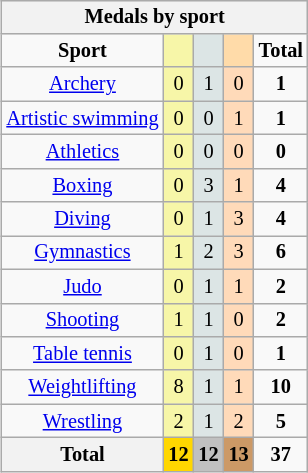<table class=wikitable style="font-size:85%; float:right;text-align:center">
<tr bgcolor=EFEFEF>
<th colspan=7><strong>Medals by sport</strong></th>
</tr>
<tr>
<td><strong>Sport</strong></td>
<td bgcolor=F7F6A8></td>
<td bgcolor=DCE5E5></td>
<td bgcolor=FFDBA9></td>
<td><strong>Total</strong></td>
</tr>
<tr>
<td><a href='#'>Archery</a></td>
<td bgcolor=F7F6A8>0</td>
<td bgcolor=DCE5E5>1</td>
<td bgcolor=FFDAB9>0</td>
<td><strong>1</strong></td>
</tr>
<tr>
<td><a href='#'>Artistic swimming</a></td>
<td bgcolor=F7F6A8>0</td>
<td bgcolor=DCE5E5>0</td>
<td bgcolor=FFDAB9>1</td>
<td><strong>1</strong></td>
</tr>
<tr>
<td><a href='#'>Athletics</a></td>
<td bgcolor=F7F6A8>0</td>
<td bgcolor=DCE5E5>0</td>
<td bgcolor=FFDAB9>0</td>
<td><strong>0</strong></td>
</tr>
<tr>
<td><a href='#'>Boxing</a></td>
<td bgcolor=F7F6A8>0</td>
<td bgcolor=DCE5E5>3</td>
<td bgcolor=FFDAB9>1</td>
<td><strong>4</strong></td>
</tr>
<tr>
<td><a href='#'>Diving</a></td>
<td bgcolor=F7F6A8>0</td>
<td bgcolor=DCE5E5>1</td>
<td bgcolor=FFDAB9>3</td>
<td><strong>4</strong></td>
</tr>
<tr>
<td><a href='#'>Gymnastics</a></td>
<td bgcolor=F7F6A8>1</td>
<td bgcolor=DCE5E5>2</td>
<td bgcolor=FFDAB9>3</td>
<td><strong>6</strong></td>
</tr>
<tr>
<td><a href='#'>Judo</a></td>
<td bgcolor=F7F6A8>0</td>
<td bgcolor=DCE5E5>1</td>
<td bgcolor=FFDAB9>1</td>
<td><strong>2</strong></td>
</tr>
<tr>
<td><a href='#'>Shooting</a></td>
<td bgcolor=F7F6A8>1</td>
<td bgcolor=DCE5E5>1</td>
<td bgcolor=FFDAB9>0</td>
<td><strong>2</strong></td>
</tr>
<tr>
<td><a href='#'>Table tennis</a></td>
<td bgcolor=F7F6A8>0</td>
<td bgcolor=DCE5E5>1</td>
<td bgcolor=FFDAB9>0</td>
<td><strong>1</strong></td>
</tr>
<tr>
<td><a href='#'>Weightlifting</a></td>
<td bgcolor=F7F6A8>8</td>
<td bgcolor=DCE5E5>1</td>
<td bgcolor=FFDAB9>1</td>
<td><strong>10</strong></td>
</tr>
<tr>
<td><a href='#'>Wrestling</a></td>
<td bgcolor=F7F6A8>2</td>
<td bgcolor=DCE5E5>1</td>
<td bgcolor=FFDAB9>2</td>
<td><strong>5</strong></td>
</tr>
<tr>
<th><strong>Total</strong></th>
<td style="background:gold;"><strong>12</strong></td>
<td style="background:silver;"><strong>12</strong></td>
<td style="background:#c96;"><strong>13</strong></td>
<td><strong>37</strong></td>
</tr>
</table>
